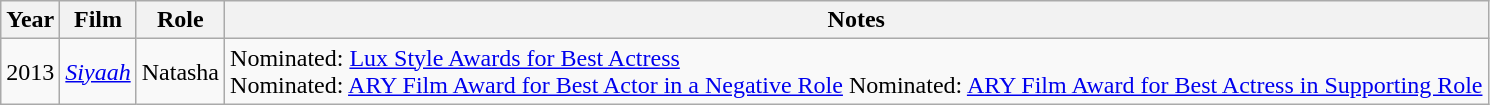<table class="wikitable">
<tr>
<th>Year</th>
<th>Film</th>
<th>Role</th>
<th>Notes</th>
</tr>
<tr>
<td>2013</td>
<td><em><a href='#'>Siyaah</a></em></td>
<td>Natasha</td>
<td>Nominated: <a href='#'>Lux Style Awards for Best Actress</a><br>Nominated: <a href='#'>ARY Film Award for Best Actor in a Negative Role</a> Nominated: <a href='#'>ARY Film Award for Best Actress in Supporting Role</a></td>
</tr>
</table>
